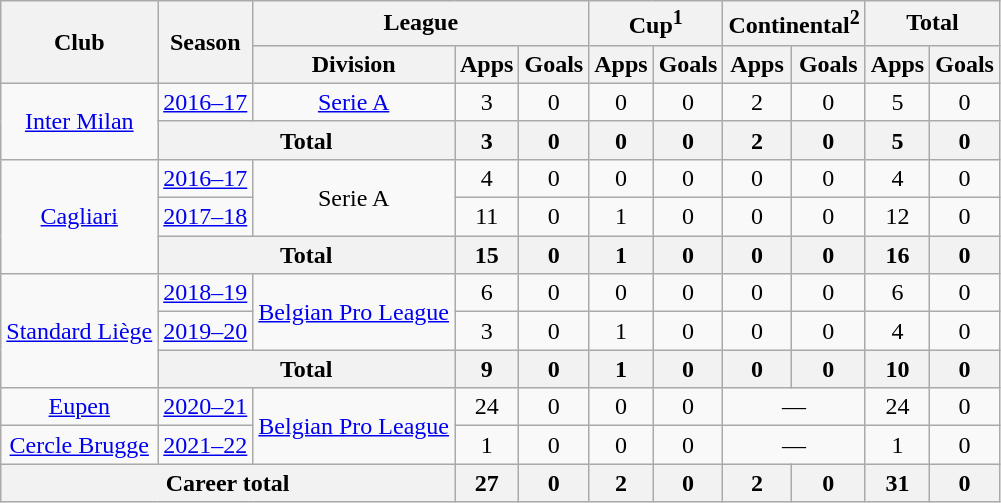<table class="wikitable" style="text-align: center;">
<tr>
<th rowspan="2">Club</th>
<th rowspan="2">Season</th>
<th colspan="3">League</th>
<th colspan="2">Cup<sup>1</sup></th>
<th colspan="2">Continental<sup>2</sup></th>
<th colspan="2">Total</th>
</tr>
<tr>
<th>Division</th>
<th>Apps</th>
<th>Goals</th>
<th>Apps</th>
<th>Goals</th>
<th>Apps</th>
<th>Goals</th>
<th>Apps</th>
<th>Goals</th>
</tr>
<tr>
<td rowspan="2"><a href='#'>Inter Milan</a></td>
<td><a href='#'>2016–17</a></td>
<td><a href='#'>Serie A</a></td>
<td>3</td>
<td>0</td>
<td>0</td>
<td>0</td>
<td>2</td>
<td>0</td>
<td>5</td>
<td>0</td>
</tr>
<tr>
<th colspan="2">Total</th>
<th>3</th>
<th>0</th>
<th>0</th>
<th>0</th>
<th>2</th>
<th>0</th>
<th>5</th>
<th>0</th>
</tr>
<tr>
<td rowspan="3"><a href='#'>Cagliari</a></td>
<td><a href='#'>2016–17</a></td>
<td rowspan="2">Serie A</td>
<td>4</td>
<td>0</td>
<td>0</td>
<td>0</td>
<td>0</td>
<td>0</td>
<td>4</td>
<td>0</td>
</tr>
<tr>
<td><a href='#'>2017–18</a></td>
<td>11</td>
<td>0</td>
<td>1</td>
<td>0</td>
<td>0</td>
<td>0</td>
<td>12</td>
<td>0</td>
</tr>
<tr>
<th colspan="2">Total</th>
<th>15</th>
<th>0</th>
<th>1</th>
<th>0</th>
<th>0</th>
<th>0</th>
<th>16</th>
<th>0</th>
</tr>
<tr>
<td rowspan="3"><a href='#'>Standard Liège</a></td>
<td><a href='#'>2018–19</a></td>
<td rowspan="2"><a href='#'>Belgian Pro League</a></td>
<td>6</td>
<td>0</td>
<td>0</td>
<td>0</td>
<td>0</td>
<td>0</td>
<td>6</td>
<td>0</td>
</tr>
<tr>
<td><a href='#'>2019–20</a></td>
<td>3</td>
<td>0</td>
<td>1</td>
<td>0</td>
<td>0</td>
<td>0</td>
<td>4</td>
<td>0</td>
</tr>
<tr>
<th colspan="2">Total</th>
<th>9</th>
<th>0</th>
<th>1</th>
<th>0</th>
<th>0</th>
<th>0</th>
<th>10</th>
<th>0</th>
</tr>
<tr>
<td><a href='#'>Eupen</a></td>
<td><a href='#'>2020–21</a></td>
<td rowspan="2"><a href='#'>Belgian Pro League</a></td>
<td>24</td>
<td>0</td>
<td>0</td>
<td>0</td>
<td colspan="2">—</td>
<td>24</td>
<td>0</td>
</tr>
<tr>
<td><a href='#'>Cercle Brugge</a></td>
<td><a href='#'>2021–22</a></td>
<td>1</td>
<td>0</td>
<td>0</td>
<td>0</td>
<td colspan="2">—</td>
<td>1</td>
<td>0</td>
</tr>
<tr>
<th colspan="3">Career total</th>
<th>27</th>
<th>0</th>
<th>2</th>
<th>0</th>
<th>2</th>
<th>0</th>
<th>31</th>
<th>0</th>
</tr>
</table>
